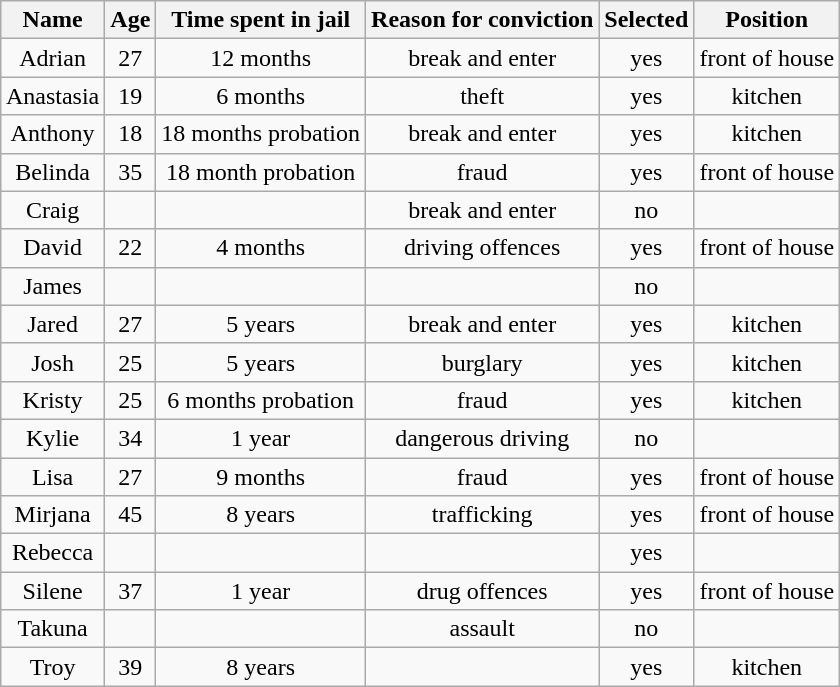<table class="wikitable"  style="margin:auto; text-align:center;">
<tr>
<th>Name</th>
<th>Age</th>
<th>Time spent in jail</th>
<th>Reason for conviction</th>
<th>Selected</th>
<th>Position</th>
</tr>
<tr>
<td>Adrian</td>
<td>27</td>
<td>12 months</td>
<td>break and enter</td>
<td>yes</td>
<td>front of house</td>
</tr>
<tr>
<td>Anastasia</td>
<td>19</td>
<td>6 months</td>
<td>theft</td>
<td>yes</td>
<td>kitchen</td>
</tr>
<tr>
<td>Anthony</td>
<td>18</td>
<td>18 months probation</td>
<td>break and enter</td>
<td>yes</td>
<td>kitchen</td>
</tr>
<tr>
<td>Belinda</td>
<td>35</td>
<td>18 month probation</td>
<td>fraud</td>
<td>yes</td>
<td>front of house</td>
</tr>
<tr>
<td>Craig</td>
<td></td>
<td></td>
<td>break and enter</td>
<td>no</td>
<td></td>
</tr>
<tr>
<td>David</td>
<td>22</td>
<td>4 months</td>
<td>driving offences</td>
<td>yes</td>
<td>front of house</td>
</tr>
<tr>
<td>James</td>
<td></td>
<td></td>
<td></td>
<td>no</td>
<td></td>
</tr>
<tr>
<td>Jared</td>
<td>27</td>
<td>5 years</td>
<td>break and enter</td>
<td>yes</td>
<td>kitchen</td>
</tr>
<tr>
<td>Josh</td>
<td>25</td>
<td>5 years</td>
<td>burglary</td>
<td>yes</td>
<td>kitchen</td>
</tr>
<tr>
<td>Kristy</td>
<td>25</td>
<td>6 months probation</td>
<td>fraud</td>
<td>yes</td>
<td>kitchen</td>
</tr>
<tr>
<td>Kylie</td>
<td>34</td>
<td>1 year</td>
<td>dangerous driving</td>
<td>no</td>
<td></td>
</tr>
<tr>
<td>Lisa</td>
<td>27</td>
<td>9 months</td>
<td>fraud</td>
<td>yes</td>
<td>front of house</td>
</tr>
<tr>
<td>Mirjana</td>
<td>45</td>
<td>8 years</td>
<td>trafficking</td>
<td>yes</td>
<td>front of house</td>
</tr>
<tr>
<td>Rebecca</td>
<td></td>
<td></td>
<td></td>
<td>yes</td>
<td></td>
</tr>
<tr>
<td>Silene</td>
<td>37</td>
<td>1 year</td>
<td>drug offences</td>
<td>yes</td>
<td>front of house</td>
</tr>
<tr>
<td>Takuna</td>
<td></td>
<td></td>
<td>assault</td>
<td>no</td>
<td></td>
</tr>
<tr>
<td>Troy</td>
<td>39</td>
<td>8 years</td>
<td></td>
<td>yes</td>
<td>kitchen</td>
</tr>
</table>
